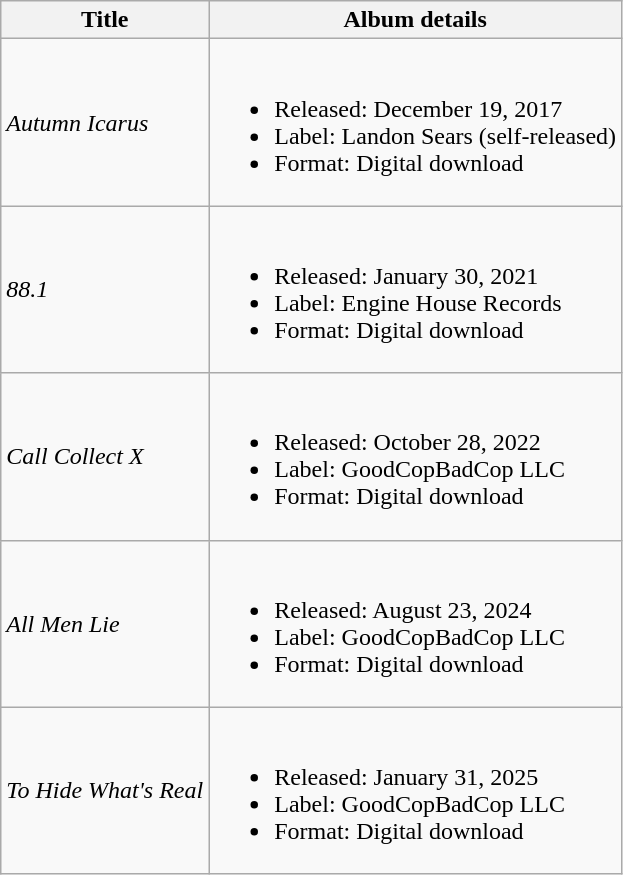<table class="wikitable">
<tr>
<th>Title</th>
<th>Album details</th>
</tr>
<tr>
<td><em>Autumn Icarus</em></td>
<td><br><ul><li>Released: December 19, 2017</li><li>Label: Landon Sears (self-released)</li><li>Format: Digital download</li></ul></td>
</tr>
<tr>
<td><em>88.1</em></td>
<td><br><ul><li>Released: January 30, 2021</li><li>Label: Engine House Records</li><li>Format: Digital download</li></ul></td>
</tr>
<tr>
<td><em>Call Collect X</em></td>
<td><br><ul><li>Released: October 28, 2022</li><li>Label: GoodCopBadCop LLC</li><li>Format: Digital download</li></ul></td>
</tr>
<tr>
<td><em>All Men Lie</em></td>
<td><br><ul><li>Released: August 23, 2024</li><li>Label: GoodCopBadCop LLC</li><li>Format: Digital download</li></ul></td>
</tr>
<tr>
<td><em>To Hide What's Real</em></td>
<td><br><ul><li>Released: January 31, 2025</li><li>Label: GoodCopBadCop LLC</li><li>Format: Digital download</li></ul></td>
</tr>
</table>
